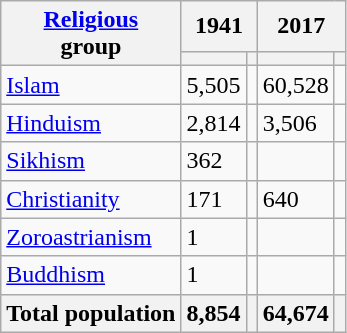<table class="wikitable sortable">
<tr>
<th rowspan="2"><a href='#'>Religious</a><br>group</th>
<th colspan="2">1941</th>
<th colspan="2">2017</th>
</tr>
<tr>
<th><a href='#'></a></th>
<th></th>
<th></th>
<th></th>
</tr>
<tr>
<td><a href='#'>Islam</a> </td>
<td>5,505</td>
<td></td>
<td>60,528</td>
<td></td>
</tr>
<tr>
<td><a href='#'>Hinduism</a> </td>
<td>2,814</td>
<td></td>
<td>3,506</td>
<td></td>
</tr>
<tr>
<td><a href='#'>Sikhism</a> </td>
<td>362</td>
<td></td>
<td></td>
<td></td>
</tr>
<tr>
<td><a href='#'>Christianity</a> </td>
<td>171</td>
<td></td>
<td>640</td>
<td></td>
</tr>
<tr>
<td><a href='#'>Zoroastrianism</a> </td>
<td>1</td>
<td></td>
<td></td>
<td></td>
</tr>
<tr>
<td><a href='#'>Buddhism</a> </td>
<td>1</td>
<td></td>
<td></td>
<td></td>
</tr>
<tr>
<th>Total population</th>
<th>8,854</th>
<th></th>
<th>64,674</th>
<th></th>
</tr>
</table>
